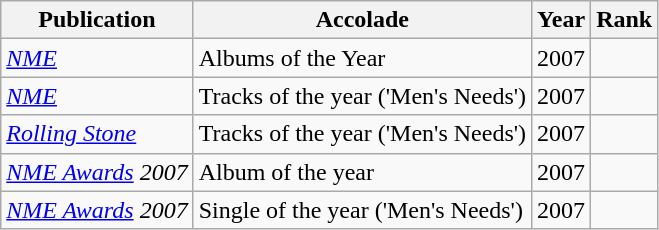<table class="sortable wikitable">
<tr>
<th>Publication</th>
<th>Accolade</th>
<th>Year</th>
<th>Rank</th>
</tr>
<tr>
<td><em><a href='#'>NME</a></em></td>
<td>Albums of the Year</td>
<td>2007</td>
<td></td>
</tr>
<tr>
<td><em><a href='#'>NME</a></em></td>
<td>Tracks of the year ('Men's Needs')</td>
<td>2007</td>
<td></td>
</tr>
<tr>
<td><em><a href='#'>Rolling Stone</a></em></td>
<td>Tracks of the year ('Men's Needs')</td>
<td>2007</td>
<td></td>
</tr>
<tr>
<td><em><a href='#'>NME Awards</a> 2007</em></td>
<td>Album of the year</td>
<td>2007</td>
<td></td>
</tr>
<tr>
<td><em><a href='#'>NME Awards</a> 2007</em></td>
<td>Single of the year ('Men's Needs')</td>
<td>2007</td>
<td></td>
</tr>
</table>
